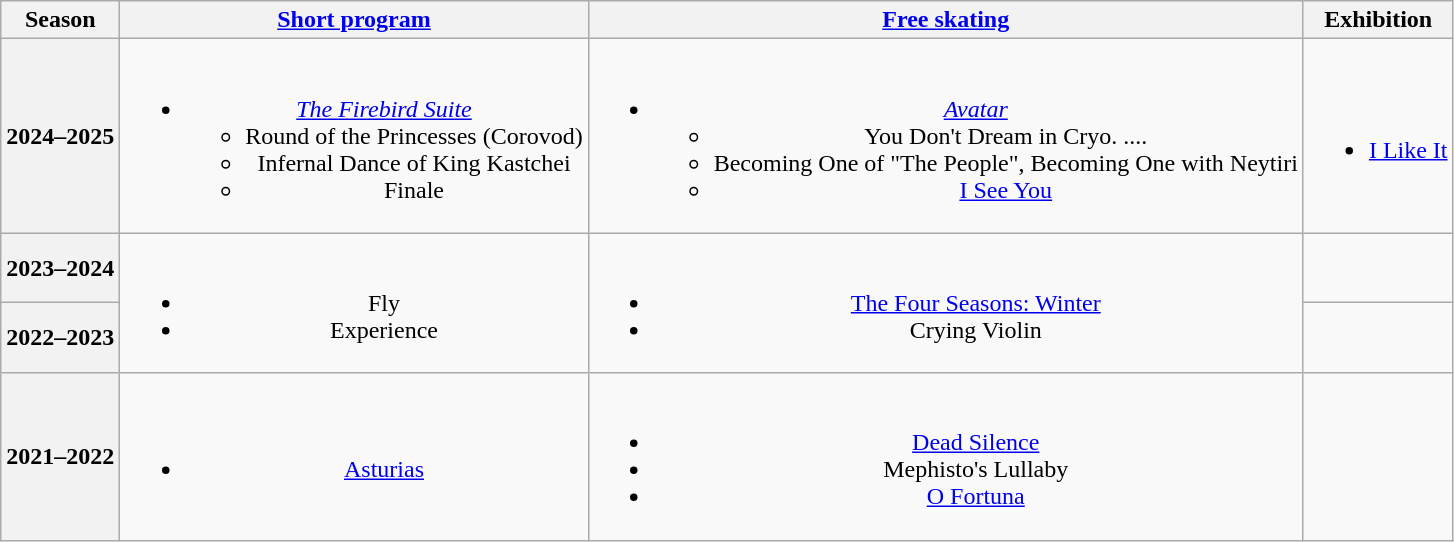<table class="wikitable" style="text-align:center">
<tr>
<th>Season</th>
<th><a href='#'>Short program</a></th>
<th><a href='#'>Free skating</a></th>
<th>Exhibition</th>
</tr>
<tr>
<th>2024–2025 <br> </th>
<td><br><ul><li><em><a href='#'>The Firebird Suite</a></em><ul><li>Round of the Princesses (Corovod)</li><li>Infernal Dance of King Kastchei</li><li>Finale <br> </li></ul></li></ul></td>
<td><br><ul><li><em><a href='#'>Avatar</a></em><ul><li>You Don't Dream in Cryo. ....</li><li>Becoming One of "The People", Becoming One with Neytiri</li><li><a href='#'>I See You</a> <br> </li></ul></li></ul></td>
<td><br><ul><li><a href='#'>I Like It</a> <br> </li></ul></td>
</tr>
<tr>
<th>2023–2024 <br> </th>
<td rowspan=2><br><ul><li>Fly</li><li>Experience <br> </li></ul></td>
<td rowspan=2><br><ul><li><a href='#'>The Four Seasons: Winter</a> <br> </li><li>Crying Violin <br> </li></ul></td>
<td></td>
</tr>
<tr>
<th>2022–2023 <br> </th>
</tr>
<tr>
<th>2021–2022 <br> </th>
<td><br><ul><li><a href='#'>Asturias</a> <br> </li></ul></td>
<td><br><ul><li><a href='#'>Dead Silence</a> <br> </li><li>Mephisto's Lullaby <br> </li><li><a href='#'>O Fortuna</a> <br> </li></ul></td>
<td></td>
</tr>
</table>
